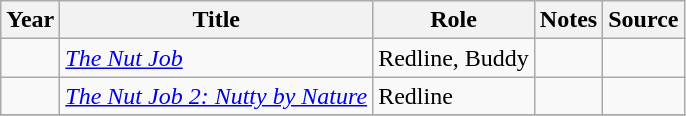<table class="wikitable sortable plainrowheaders">
<tr>
<th>Year</th>
<th>Title</th>
<th>Role</th>
<th class="unsortable">Notes</th>
<th class="unsortable">Source</th>
</tr>
<tr>
<td></td>
<td data-sort-value="Nut Job, The"><em><a href='#'>The Nut Job</a></em></td>
<td>Redline, Buddy</td>
<td></td>
<td></td>
</tr>
<tr>
<td></td>
<td data-sort-value="Nut Job 2: Nutty by Nature, The"><em><a href='#'>The Nut Job 2: Nutty by Nature</a></em></td>
<td>Redline</td>
<td></td>
<td></td>
</tr>
<tr>
</tr>
</table>
